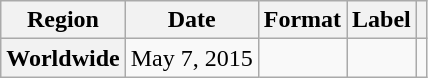<table class="wikitable plainrowheaders">
<tr>
<th scope="col">Region</th>
<th scope="col">Date</th>
<th scope="col">Format</th>
<th scope="col">Label</th>
<th scope="col"></th>
</tr>
<tr>
<th scope="row">Worldwide</th>
<td>May 7, 2015</td>
<td></td>
<td></td>
<td style="text-align:center;"></td>
</tr>
</table>
